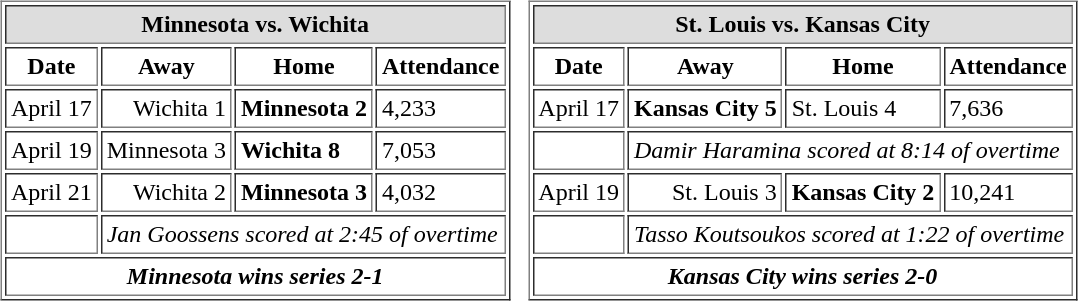<table cellspacing="10">
<tr>
<td valign="top"><br><table cellpadding="3" border="1">
<tr>
<th bgcolor="#DDDDDD" align="center" colspan="4">Minnesota vs. Wichita</th>
</tr>
<tr>
<th>Date</th>
<th>Away</th>
<th>Home</th>
<th>Attendance</th>
</tr>
<tr>
<td>April 17</td>
<td align="right">Wichita 1</td>
<td><strong>Minnesota 2</strong></td>
<td>4,233</td>
</tr>
<tr>
<td>April 19</td>
<td align="right">Minnesota 3</td>
<td><strong>Wichita 8</strong></td>
<td>7,053</td>
</tr>
<tr>
<td>April 21</td>
<td align="right">Wichita 2</td>
<td><strong>Minnesota 3</strong></td>
<td>4,032</td>
</tr>
<tr>
<td></td>
<td align="left" colspan="4"><em>Jan Goossens scored at 2:45 of overtime</em></td>
</tr>
<tr>
<td align="center" colspan="4"><strong><em>Minnesota wins series 2-1</em></strong></td>
</tr>
</table>
</td>
<td valign="top"><br><table cellpadding="3" border="1">
<tr>
<th bgcolor="#DDDDDD" align="center" colspan="4">St. Louis vs. Kansas City</th>
</tr>
<tr>
<th>Date</th>
<th>Away</th>
<th>Home</th>
<th>Attendance</th>
</tr>
<tr>
<td>April 17</td>
<td align="right"><strong>Kansas City 5</strong></td>
<td>St. Louis 4</td>
<td>7,636</td>
</tr>
<tr>
<td></td>
<td align="left" colspan="4"><em>Damir Haramina scored at 8:14 of overtime</em></td>
</tr>
<tr>
<td>April 19</td>
<td align="right">St. Louis 3</td>
<td><strong>Kansas City 2</strong></td>
<td>10,241</td>
</tr>
<tr>
<td></td>
<td align="left" colspan="4"><em> Tasso Koutsoukos scored at 1:22 of overtime</em></td>
</tr>
<tr>
<td align="center" colspan="4"><strong><em>Kansas City wins series 2-0</em></strong></td>
</tr>
</table>
</td>
</tr>
</table>
